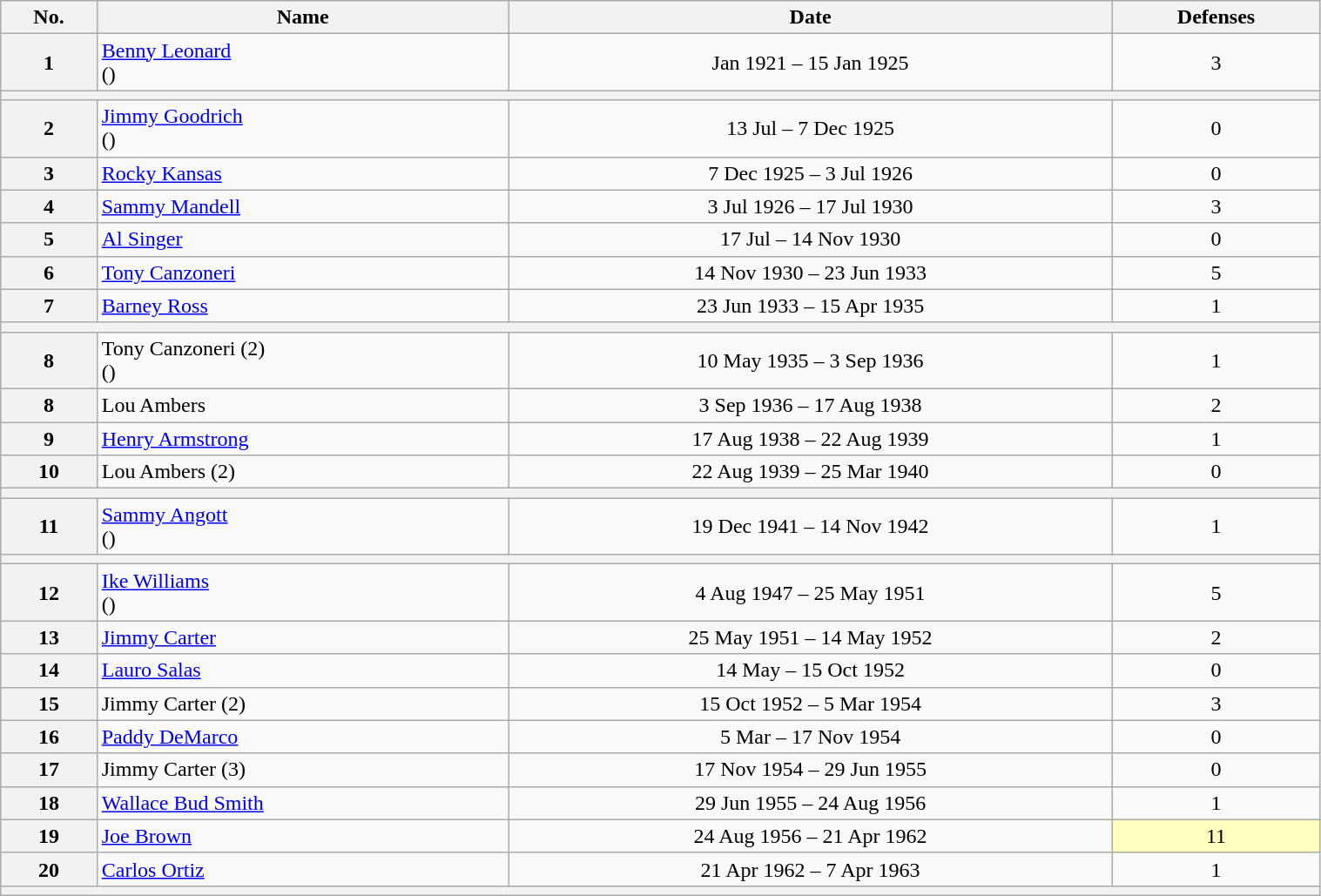<table class="wikitable sortable" style="width:80%">
<tr>
<th>No.</th>
<th>Name</th>
<th>Date</th>
<th>Defenses</th>
</tr>
<tr align=center>
<th>1</th>
<td align=left><a href='#'>Benny Leonard</a><br>()</td>
<td>Jan 1921 – 15 Jan 1925</td>
<td>3</td>
</tr>
<tr align=center>
<th colspan=4></th>
</tr>
<tr align=center>
<th>2</th>
<td align=left><a href='#'>Jimmy Goodrich</a><br>()</td>
<td>13 Jul – 7 Dec 1925</td>
<td>0</td>
</tr>
<tr align=center>
<th>3</th>
<td align=left><a href='#'>Rocky Kansas</a></td>
<td>7 Dec 1925 – 3 Jul 1926</td>
<td>0</td>
</tr>
<tr align=center>
<th>4</th>
<td align=left><a href='#'>Sammy Mandell</a></td>
<td>3 Jul 1926 – 17 Jul 1930</td>
<td>3</td>
</tr>
<tr align=center>
<th>5</th>
<td align=left><a href='#'>Al Singer</a></td>
<td>17 Jul – 14 Nov 1930</td>
<td>0</td>
</tr>
<tr align=center>
<th>6</th>
<td align=left><a href='#'>Tony Canzoneri</a></td>
<td>14 Nov 1930 – 23 Jun 1933</td>
<td>5</td>
</tr>
<tr align=center>
<th>7</th>
<td align=left><a href='#'>Barney Ross</a></td>
<td>23 Jun 1933 – 15 Apr 1935</td>
<td>1</td>
</tr>
<tr align=center>
<th colspan="4"></th>
</tr>
<tr align=center>
<th>8</th>
<td align=left>Tony Canzoneri (2)<br>()</td>
<td>10 May 1935 – 3 Sep 1936</td>
<td>1</td>
</tr>
<tr align=center>
<th>8</th>
<td align=left>Lou Ambers</td>
<td>3 Sep 1936 – 17 Aug 1938</td>
<td>2</td>
</tr>
<tr align=center>
<th>9</th>
<td align=left><a href='#'>Henry Armstrong</a></td>
<td>17 Aug 1938 – 22 Aug 1939</td>
<td>1</td>
</tr>
<tr align=center>
<th>10</th>
<td align=left>Lou Ambers (2)</td>
<td>22 Aug 1939 – 25 Mar 1940</td>
<td>0</td>
</tr>
<tr align=center>
<th colspan="4"></th>
</tr>
<tr align=center>
<th>11</th>
<td align=left><a href='#'>Sammy Angott</a><br>()</td>
<td>19 Dec 1941 – 14 Nov 1942</td>
<td>1</td>
</tr>
<tr align=center>
<th colspan="4"></th>
</tr>
<tr align=center>
<th>12</th>
<td align=left><a href='#'>Ike Williams</a><br>()</td>
<td>4 Aug 1947 – 25 May 1951</td>
<td>5</td>
</tr>
<tr align=center>
<th>13</th>
<td align=left><a href='#'>Jimmy Carter</a></td>
<td>25 May 1951 – 14 May 1952</td>
<td>2</td>
</tr>
<tr align=center>
<th>14</th>
<td align=left><a href='#'>Lauro Salas</a></td>
<td>14 May – 15 Oct 1952</td>
<td>0</td>
</tr>
<tr align=center>
<th>15</th>
<td align=left>Jimmy Carter (2)</td>
<td>15 Oct 1952 – 5 Mar 1954</td>
<td>3</td>
</tr>
<tr align=center>
<th>16</th>
<td align=left><a href='#'>Paddy DeMarco</a></td>
<td>5 Mar – 17 Nov 1954</td>
<td>0</td>
</tr>
<tr align=center>
<th>17</th>
<td align=left>Jimmy Carter (3)</td>
<td>17 Nov 1954 – 29 Jun 1955</td>
<td>0</td>
</tr>
<tr align=center>
<th>18</th>
<td align=left><a href='#'>Wallace Bud Smith</a></td>
<td>29 Jun 1955 – 24 Aug 1956</td>
<td>1</td>
</tr>
<tr align=center>
<th>19</th>
<td align=left><a href='#'>Joe Brown</a></td>
<td>24 Aug 1956 – 21 Apr 1962</td>
<td style="background:#ffffbf;">11</td>
</tr>
<tr align=center>
<th>20</th>
<td align=left><a href='#'>Carlos Ortiz</a></td>
<td>21 Apr 1962 – 7 Apr 1963</td>
<td>1</td>
</tr>
<tr align=center>
<th colspan=4></th>
</tr>
</table>
